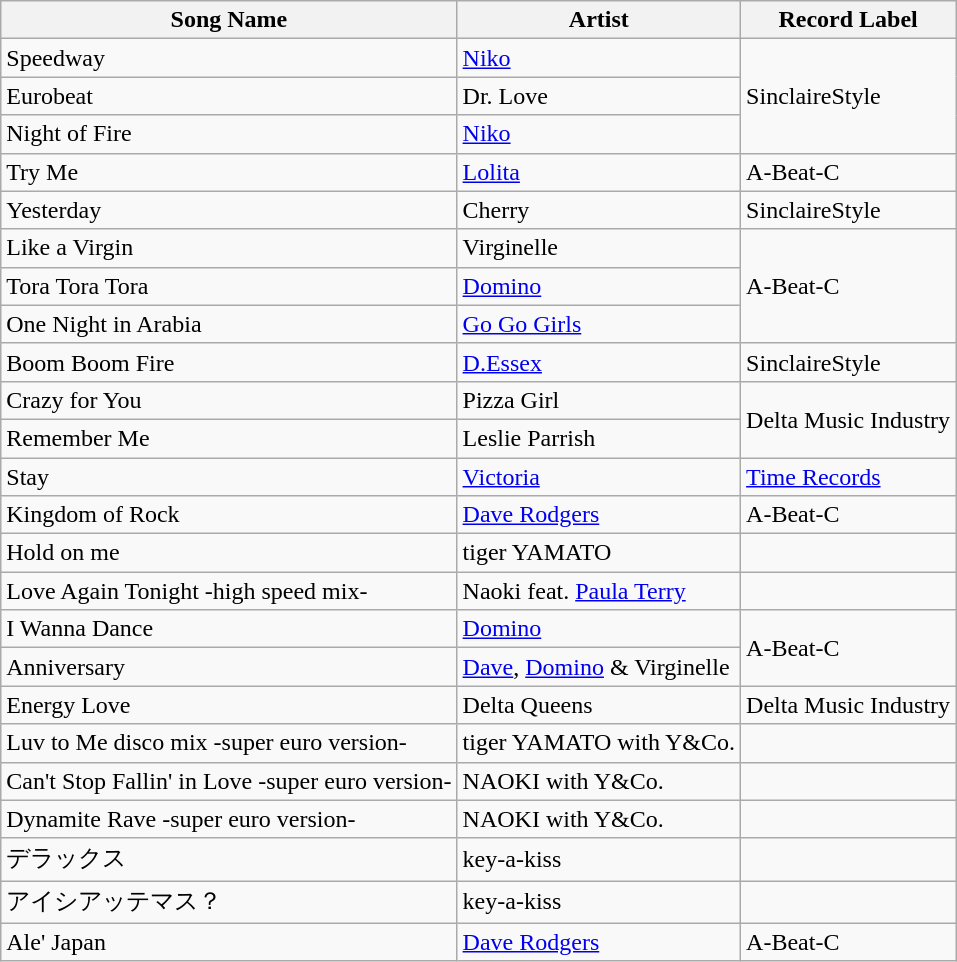<table class="wikitable sortable">
<tr>
<th>Song Name</th>
<th>Artist</th>
<th>Record Label</th>
</tr>
<tr>
<td>Speedway</td>
<td><a href='#'>Niko</a></td>
<td rowspan="3">SinclaireStyle</td>
</tr>
<tr>
<td>Eurobeat</td>
<td>Dr. Love</td>
</tr>
<tr>
<td>Night of Fire</td>
<td><a href='#'>Niko</a></td>
</tr>
<tr>
<td>Try Me</td>
<td><a href='#'>Lolita</a></td>
<td>A-Beat-C</td>
</tr>
<tr>
<td>Yesterday</td>
<td>Cherry</td>
<td>SinclaireStyle</td>
</tr>
<tr>
<td>Like a Virgin</td>
<td>Virginelle</td>
<td rowspan="3">A-Beat-C</td>
</tr>
<tr>
<td>Tora Tora Tora</td>
<td><a href='#'>Domino</a></td>
</tr>
<tr>
<td>One Night in Arabia</td>
<td><a href='#'>Go Go Girls</a></td>
</tr>
<tr>
<td>Boom Boom Fire</td>
<td><a href='#'>D.Essex</a></td>
<td>SinclaireStyle</td>
</tr>
<tr>
<td>Crazy for You</td>
<td>Pizza Girl</td>
<td rowspan="2">Delta Music Industry</td>
</tr>
<tr>
<td>Remember Me</td>
<td>Leslie Parrish</td>
</tr>
<tr>
<td>Stay</td>
<td><a href='#'>Victoria</a></td>
<td><a href='#'>Time Records</a></td>
</tr>
<tr>
<td>Kingdom of Rock</td>
<td><a href='#'>Dave Rodgers</a></td>
<td>A-Beat-C</td>
</tr>
<tr>
<td>Hold on me</td>
<td>tiger YAMATO</td>
<td></td>
</tr>
<tr>
<td>Love Again Tonight -high speed mix-</td>
<td>Naoki feat. <a href='#'>Paula Terry</a></td>
<td></td>
</tr>
<tr>
<td>I Wanna Dance</td>
<td><a href='#'>Domino</a></td>
<td rowspan="2">A-Beat-C</td>
</tr>
<tr>
<td>Anniversary</td>
<td><a href='#'>Dave</a>, <a href='#'>Domino</a> & Virginelle</td>
</tr>
<tr>
<td>Energy Love</td>
<td>Delta Queens</td>
<td>Delta Music Industry</td>
</tr>
<tr>
<td>Luv to Me disco mix -super euro version-</td>
<td>tiger YAMATO with Y&Co.</td>
<td></td>
</tr>
<tr>
<td>Can't Stop Fallin' in Love -super euro version-</td>
<td>NAOKI with Y&Co.</td>
<td></td>
</tr>
<tr>
<td>Dynamite Rave -super euro version-</td>
<td>NAOKI with Y&Co.</td>
<td></td>
</tr>
<tr>
<td>デラックス</td>
<td>key-a-kiss</td>
<td></td>
</tr>
<tr>
<td>アイシアッテマス？</td>
<td>key-a-kiss</td>
<td></td>
</tr>
<tr>
<td>Ale' Japan</td>
<td><a href='#'>Dave Rodgers</a></td>
<td>A-Beat-C</td>
</tr>
</table>
